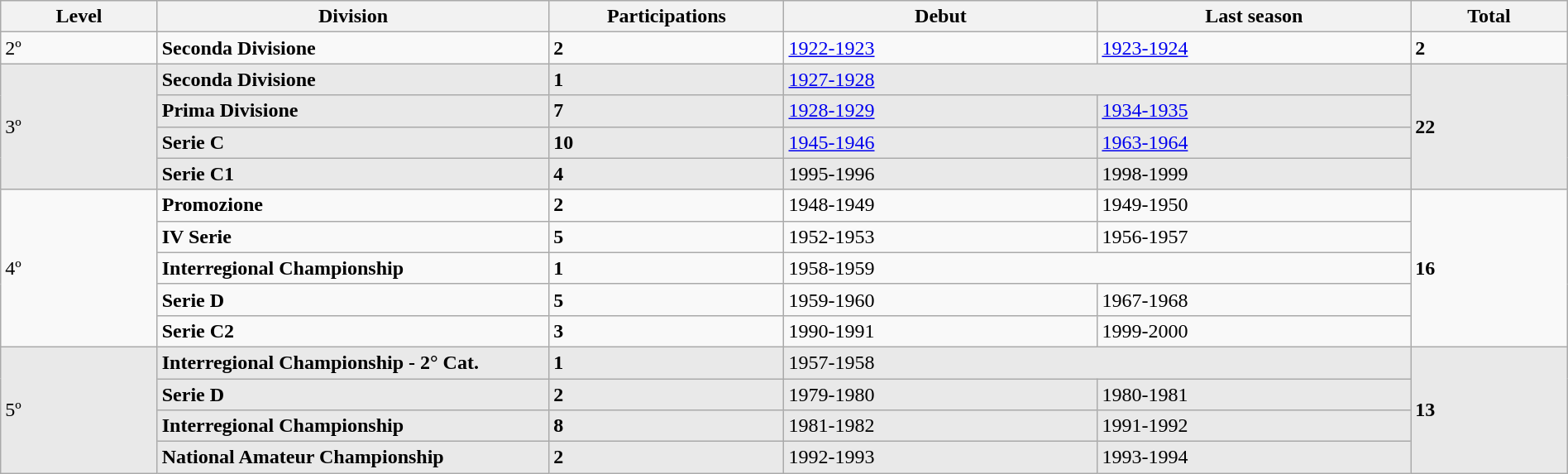<table class="wikitable center" style="width:100%">
<tr>
<th style="width:10%">Level</th>
<th style="width:25%">Division</th>
<th style="width:15%">Participations</th>
<th style="width:20%">Debut</th>
<th style="width:20%">Last season</th>
<th style="width:10%">Total</th>
</tr>
<tr>
<td rowspan=1><span>2º</span></td>
<td><strong>Seconda Divisione</strong></td>
<td><strong>2</strong></td>
<td><a href='#'>1922-1923</a></td>
<td><a href='#'>1923-1924</a></td>
<td rowspan="1"><strong>2</strong></td>
</tr>
<tr style="background-color:#E9E9E9">
<td rowspan=4><span>3º</span></td>
<td><strong>Seconda Divisione</strong></td>
<td><strong>1</strong></td>
<td colspan=2><a href='#'>1927-1928</a></td>
<td rowspan="4"><strong>22</strong></td>
</tr>
<tr style="background-color:#E9E9E9">
<td><strong>Prima Divisione</strong></td>
<td><strong>7</strong></td>
<td><a href='#'>1928-1929</a></td>
<td><a href='#'>1934-1935</a></td>
</tr>
<tr style="background-color:#E9E9E9">
<td><strong>Serie C</strong></td>
<td><strong>10</strong></td>
<td><a href='#'>1945-1946</a></td>
<td><a href='#'>1963-1964</a></td>
</tr>
<tr style="background-color:#E9E9E9">
<td><strong>Serie C1</strong></td>
<td><strong>4</strong></td>
<td>1995-1996</td>
<td>1998-1999</td>
</tr>
<tr>
<td rowspan=5><span>4º</span></td>
<td><strong>Promozione</strong></td>
<td><strong>2</strong></td>
<td>1948-1949</td>
<td>1949-1950</td>
<td rowspan="5"><strong>16</strong></td>
</tr>
<tr>
<td><strong>IV Serie</strong></td>
<td><strong>5</strong></td>
<td>1952-1953</td>
<td>1956-1957</td>
</tr>
<tr>
<td><strong>Interregional Championship</strong></td>
<td><strong>1</strong></td>
<td colspan=2>1958-1959</td>
</tr>
<tr>
<td><strong>Serie D</strong></td>
<td><strong>5</strong></td>
<td>1959-1960</td>
<td>1967-1968</td>
</tr>
<tr>
<td><strong>Serie C2</strong></td>
<td><strong>3</strong></td>
<td>1990-1991</td>
<td>1999-2000</td>
</tr>
<tr style="background-color:#E9E9E9">
<td rowspan=5><span>5º</span></td>
<td><strong>Interregional Championship - 2° Cat.</strong></td>
<td><strong>1</strong></td>
<td colspan=2>1957-1958</td>
<td rowspan="5"><strong>13</strong></td>
</tr>
<tr style="background-color:#E9E9E9">
<td><strong>Serie D</strong></td>
<td><strong>2</strong></td>
<td>1979-1980</td>
<td>1980-1981</td>
</tr>
<tr style="background-color:#E9E9E9">
<td><strong>Interregional Championship</strong></td>
<td><strong>8</strong></td>
<td>1981-1982</td>
<td>1991-1992</td>
</tr>
<tr style="background-color:#E9E9E9">
<td><strong>National Amateur Championship</strong></td>
<td><strong>2</strong></td>
<td>1992-1993</td>
<td>1993-1994</td>
</tr>
</table>
